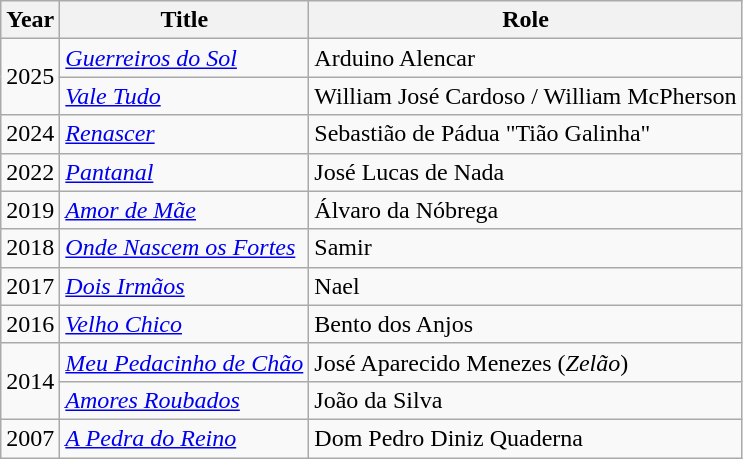<table class="wikitable">
<tr>
<th>Year</th>
<th>Title</th>
<th>Role</th>
</tr>
<tr>
<td rowspan="2">2025</td>
<td><em><a href='#'>Guerreiros do Sol</a></em></td>
<td>Arduino Alencar</td>
</tr>
<tr>
<td><em><a href='#'>Vale Tudo</a></em></td>
<td>William José Cardoso / William McPherson</td>
</tr>
<tr>
<td>2024</td>
<td><em><a href='#'>Renascer</a></em></td>
<td>Sebastião de Pádua "Tião Galinha"</td>
</tr>
<tr>
<td>2022</td>
<td><em><a href='#'>Pantanal</a></em></td>
<td>José Lucas de Nada</td>
</tr>
<tr>
<td>2019</td>
<td><em><a href='#'>Amor de Mãe</a></em></td>
<td>Álvaro da Nóbrega</td>
</tr>
<tr>
<td>2018</td>
<td><em><a href='#'>Onde Nascem os Fortes</a></em></td>
<td>Samir</td>
</tr>
<tr>
<td>2017</td>
<td><em><a href='#'>Dois Irmãos</a></em></td>
<td>Nael </td>
</tr>
<tr>
<td>2016</td>
<td><em><a href='#'>Velho Chico</a></em></td>
<td>Bento dos Anjos </td>
</tr>
<tr>
<td rowspan="2">2014</td>
<td><em><a href='#'>Meu Pedacinho de Chão</a></em></td>
<td>José Aparecido Menezes (<em>Zelão</em>)</td>
</tr>
<tr>
<td><em><a href='#'>Amores Roubados</a></em></td>
<td>João da Silva</td>
</tr>
<tr>
<td>2007</td>
<td><em><a href='#'>A Pedra do Reino</a></em></td>
<td>Dom Pedro Diniz Quaderna</td>
</tr>
</table>
